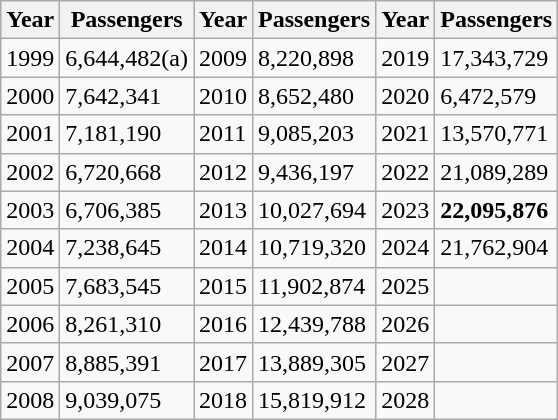<table class="wikitable">
<tr>
<th>Year</th>
<th>Passengers</th>
<th>Year</th>
<th>Passengers</th>
<th>Year</th>
<th>Passengers</th>
</tr>
<tr>
<td>1999</td>
<td>6,644,482(a)</td>
<td>2009</td>
<td>8,220,898</td>
<td>2019</td>
<td>17,343,729</td>
</tr>
<tr>
<td>2000</td>
<td>7,642,341</td>
<td>2010</td>
<td>8,652,480</td>
<td>2020</td>
<td>6,472,579</td>
</tr>
<tr>
<td>2001</td>
<td>7,181,190</td>
<td>2011</td>
<td>9,085,203</td>
<td>2021</td>
<td>13,570,771</td>
</tr>
<tr>
<td>2002</td>
<td>6,720,668</td>
<td>2012</td>
<td>9,436,197</td>
<td>2022</td>
<td>21,089,289</td>
</tr>
<tr>
<td>2003</td>
<td>6,706,385</td>
<td>2013</td>
<td>10,027,694</td>
<td>2023</td>
<td><strong>22,095,876</strong></td>
</tr>
<tr>
<td>2004</td>
<td>7,238,645</td>
<td>2014</td>
<td>10,719,320</td>
<td>2024</td>
<td>21,762,904</td>
</tr>
<tr>
<td>2005</td>
<td>7,683,545</td>
<td>2015</td>
<td>11,902,874</td>
<td>2025</td>
<td></td>
</tr>
<tr>
<td>2006</td>
<td>8,261,310</td>
<td>2016</td>
<td>12,439,788</td>
<td>2026</td>
<td></td>
</tr>
<tr>
<td>2007</td>
<td>8,885,391</td>
<td>2017</td>
<td>13,889,305</td>
<td>2027</td>
<td></td>
</tr>
<tr>
<td>2008</td>
<td>9,039,075</td>
<td>2018</td>
<td>15,819,912</td>
<td>2028</td>
<td></td>
</tr>
</table>
